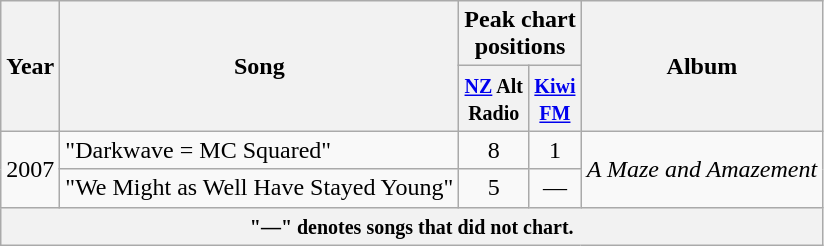<table class="wikitable">
<tr>
<th rowspan="2">Year</th>
<th rowspan="2">Song</th>
<th colspan="2">Peak chart<br>positions</th>
<th rowspan="2">Album</th>
</tr>
<tr>
<th><small><a href='#'>NZ</a> Alt<br>Radio</small></th>
<th><small><a href='#'>Kiwi<br>FM</a></small></th>
</tr>
<tr>
<td rowspan="2">2007</td>
<td>"Darkwave = MC Squared"</td>
<td align="center">8</td>
<td align="center">1</td>
<td rowspan="2" align="center"><em>A Maze and Amazement</em></td>
</tr>
<tr>
<td>"We Might as Well Have Stayed Young"</td>
<td align="center">5</td>
<td align="center">—</td>
</tr>
<tr>
<th colspan="5"><small>"—" denotes songs that did not chart.</small></th>
</tr>
</table>
